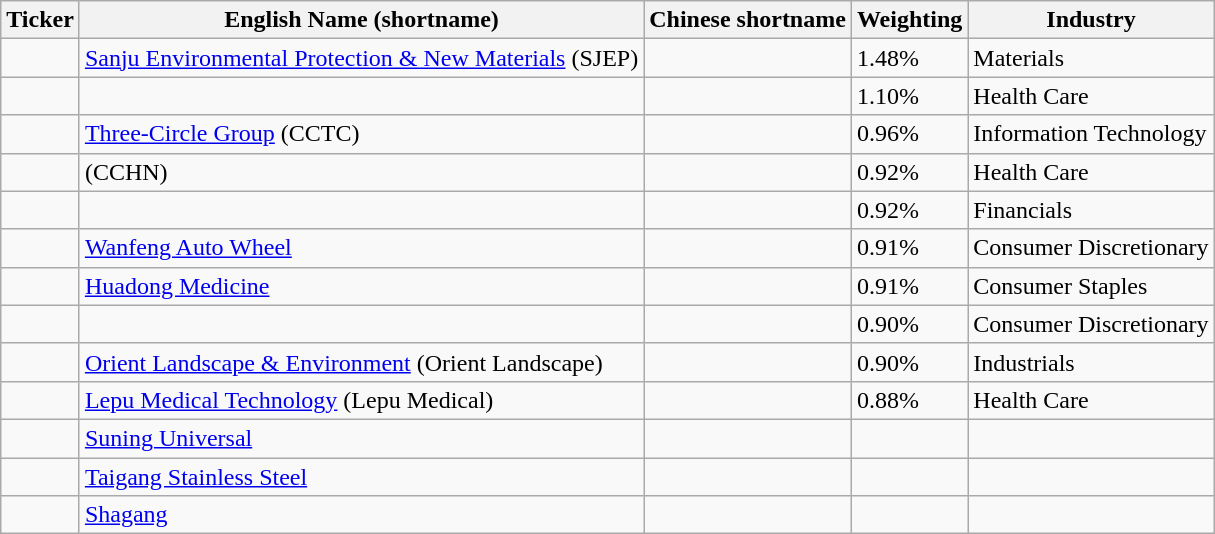<table class="wikitable sortable" border="1">
<tr>
<th>Ticker</th>
<th>English Name (shortname)</th>
<th>Chinese shortname</th>
<th>Weighting</th>
<th>Industry</th>
</tr>
<tr>
<td></td>
<td><a href='#'>Sanju Environmental Protection & New Materials</a> (SJEP)</td>
<td></td>
<td>1.48%</td>
<td>Materials</td>
</tr>
<tr>
<td></td>
<td></td>
<td></td>
<td>1.10%</td>
<td>Health Care</td>
</tr>
<tr>
<td></td>
<td><a href='#'>Three-Circle Group</a> (CCTC)</td>
<td></td>
<td>0.96%</td>
<td>Information Technology</td>
</tr>
<tr>
<td></td>
<td> (CCHN)</td>
<td></td>
<td>0.92%</td>
<td>Health Care</td>
</tr>
<tr>
<td></td>
<td></td>
<td></td>
<td>0.92%</td>
<td>Financials</td>
</tr>
<tr>
<td></td>
<td><a href='#'>Wanfeng Auto Wheel</a></td>
<td></td>
<td>0.91%</td>
<td>Consumer Discretionary</td>
</tr>
<tr>
<td></td>
<td><a href='#'>Huadong Medicine</a></td>
<td></td>
<td>0.91%</td>
<td>Consumer Staples</td>
</tr>
<tr>
<td></td>
<td></td>
<td></td>
<td>0.90%</td>
<td>Consumer Discretionary</td>
</tr>
<tr>
<td></td>
<td><a href='#'>Orient Landscape & Environment</a> (Orient Landscape)</td>
<td></td>
<td>0.90%</td>
<td>Industrials</td>
</tr>
<tr>
<td></td>
<td><a href='#'>Lepu Medical Technology</a> (Lepu Medical)</td>
<td></td>
<td>0.88%</td>
<td>Health Care</td>
</tr>
<tr>
<td></td>
<td><a href='#'>Suning Universal</a></td>
<td></td>
<td></td>
<td></td>
</tr>
<tr>
<td></td>
<td><a href='#'>Taigang Stainless Steel</a></td>
<td></td>
<td></td>
<td></td>
</tr>
<tr>
<td></td>
<td><a href='#'>Shagang</a></td>
<td></td>
<td></td>
<td></td>
</tr>
</table>
